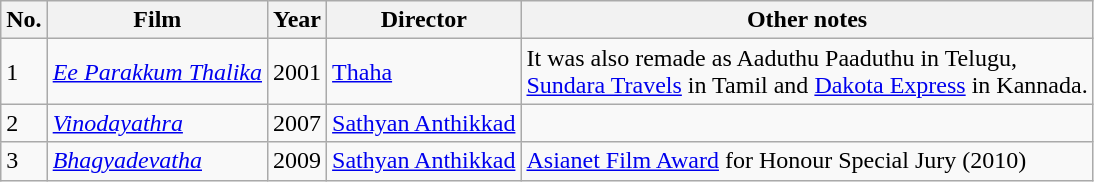<table class="wikitable">
<tr>
<th>No.</th>
<th>Film</th>
<th>Year</th>
<th>Director</th>
<th>Other notes</th>
</tr>
<tr>
<td>1</td>
<td><em><a href='#'>Ee Parakkum Thalika</a></em></td>
<td>2001</td>
<td><a href='#'>Thaha</a></td>
<td>It was also remade as Aaduthu Paaduthu in Telugu,<br> <a href='#'>Sundara Travels</a> in Tamil and <a href='#'>Dakota Express</a> in Kannada.</td>
</tr>
<tr>
<td>2</td>
<td><em><a href='#'>Vinodayathra</a></em></td>
<td>2007</td>
<td><a href='#'>Sathyan Anthikkad</a></td>
<td></td>
</tr>
<tr>
<td>3</td>
<td><em><a href='#'>Bhagyadevatha</a></em></td>
<td>2009</td>
<td><a href='#'>Sathyan Anthikkad</a></td>
<td><a href='#'>Asianet Film Award</a> for Honour Special Jury (2010)</td>
</tr>
</table>
